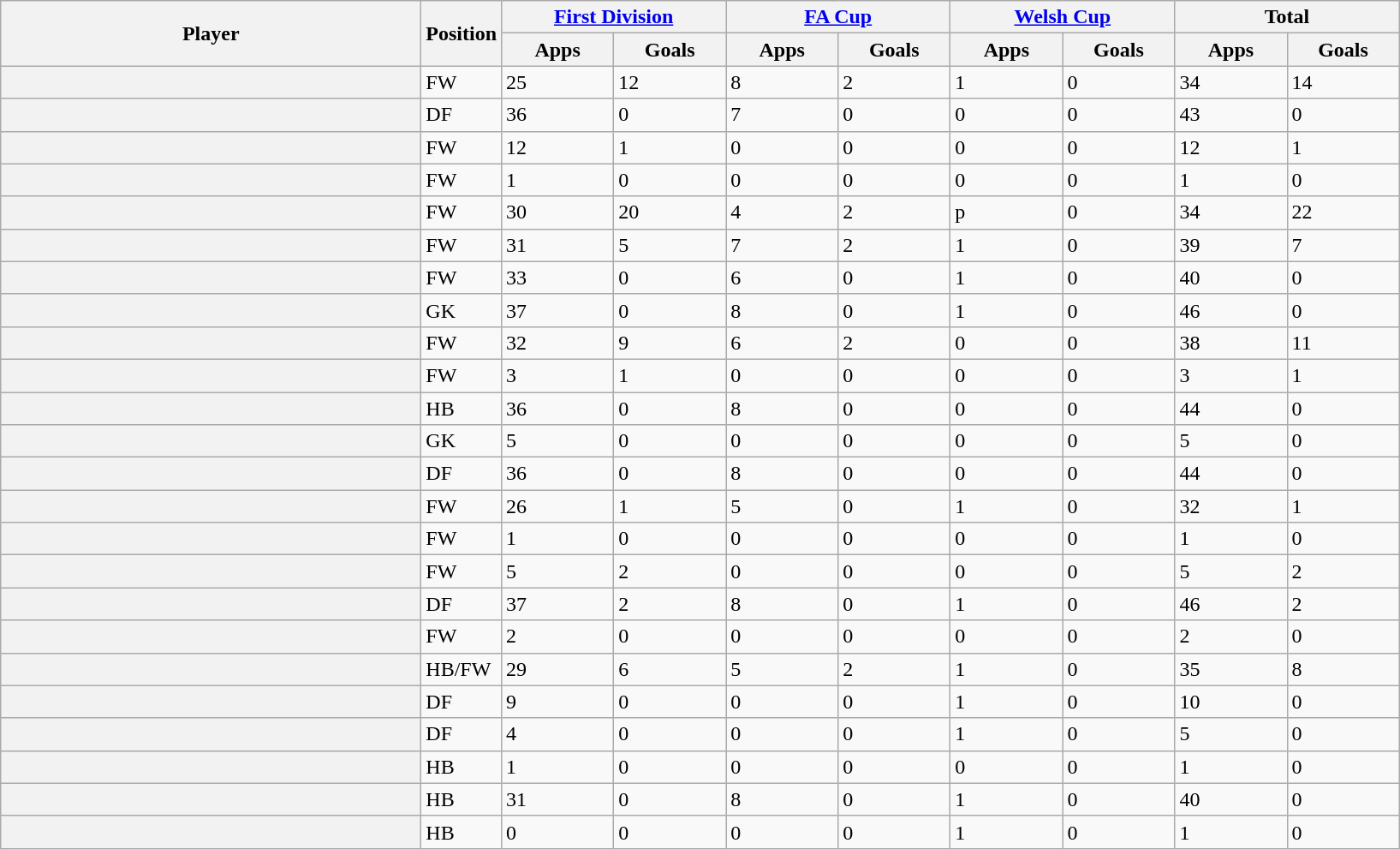<table class="wikitable plainrowheaders sortable">
<tr>
<th rowspan=2 style="width:20em"scope=col>Player</th>
<th rowspan=2>Position</th>
<th colspan=2 style="width:10em"scope=col><a href='#'>First Division</a></th>
<th colspan=2 style="width:10em"scope=col><a href='#'>FA Cup</a></th>
<th colspan=2 style="width:10em"scope=col><a href='#'>Welsh Cup</a></th>
<th colspan=2 style="width:10em"scope=col>Total</th>
</tr>
<tr>
<th style="width:5em">Apps</th>
<th style="width:5em">Goals</th>
<th style="width:5em">Apps</th>
<th style="width:5em">Goals</th>
<th style="width:5em">Apps</th>
<th style="width:5em">Goals</th>
<th style="width:5em">Apps</th>
<th style="width:5em">Goals</th>
</tr>
<tr>
<th scope=row></th>
<td>FW</td>
<td>25</td>
<td>12</td>
<td>8</td>
<td>2</td>
<td>1</td>
<td>0</td>
<td>34</td>
<td>14</td>
</tr>
<tr>
<th scope=row></th>
<td>DF</td>
<td>36</td>
<td>0</td>
<td>7</td>
<td>0</td>
<td>0</td>
<td>0</td>
<td>43</td>
<td>0</td>
</tr>
<tr>
<th scope=row></th>
<td>FW</td>
<td>12</td>
<td>1</td>
<td>0</td>
<td>0</td>
<td>0</td>
<td>0</td>
<td>12</td>
<td>1</td>
</tr>
<tr>
<th scope=row></th>
<td>FW</td>
<td>1</td>
<td>0</td>
<td>0</td>
<td>0</td>
<td>0</td>
<td>0</td>
<td>1</td>
<td>0</td>
</tr>
<tr>
<th scope=row></th>
<td>FW</td>
<td>30</td>
<td>20</td>
<td>4</td>
<td>2</td>
<td>p</td>
<td>0</td>
<td>34</td>
<td>22</td>
</tr>
<tr>
<th scope=row></th>
<td>FW</td>
<td>31</td>
<td>5</td>
<td>7</td>
<td>2</td>
<td>1</td>
<td>0</td>
<td>39</td>
<td>7</td>
</tr>
<tr>
<th scope=row></th>
<td>FW</td>
<td>33</td>
<td>0</td>
<td>6</td>
<td>0</td>
<td>1</td>
<td>0</td>
<td>40</td>
<td>0</td>
</tr>
<tr>
<th scope=row></th>
<td>GK</td>
<td>37</td>
<td>0</td>
<td>8</td>
<td>0</td>
<td>1</td>
<td>0</td>
<td>46</td>
<td>0</td>
</tr>
<tr>
<th scope=row></th>
<td>FW</td>
<td>32</td>
<td>9</td>
<td>6</td>
<td>2</td>
<td>0</td>
<td>0</td>
<td>38</td>
<td>11</td>
</tr>
<tr>
<th scope=row></th>
<td>FW</td>
<td>3</td>
<td>1</td>
<td>0</td>
<td>0</td>
<td>0</td>
<td>0</td>
<td>3</td>
<td>1</td>
</tr>
<tr>
<th scope=row></th>
<td>HB</td>
<td>36</td>
<td>0</td>
<td>8</td>
<td>0</td>
<td>0</td>
<td>0</td>
<td>44</td>
<td>0</td>
</tr>
<tr>
<th scope=row></th>
<td>GK</td>
<td>5</td>
<td>0</td>
<td>0</td>
<td>0</td>
<td>0</td>
<td>0</td>
<td>5</td>
<td>0</td>
</tr>
<tr>
<th scope=row></th>
<td>DF</td>
<td>36</td>
<td>0</td>
<td>8</td>
<td>0</td>
<td>0</td>
<td>0</td>
<td>44</td>
<td>0</td>
</tr>
<tr>
<th scope=row></th>
<td>FW</td>
<td>26</td>
<td>1</td>
<td>5</td>
<td>0</td>
<td>1</td>
<td>0</td>
<td>32</td>
<td>1</td>
</tr>
<tr>
<th scope=row></th>
<td>FW</td>
<td>1</td>
<td>0</td>
<td>0</td>
<td>0</td>
<td>0</td>
<td>0</td>
<td>1</td>
<td>0</td>
</tr>
<tr>
<th scope=row></th>
<td>FW</td>
<td>5</td>
<td>2</td>
<td>0</td>
<td>0</td>
<td>0</td>
<td>0</td>
<td>5</td>
<td>2</td>
</tr>
<tr>
<th scope=row></th>
<td>DF</td>
<td>37</td>
<td>2</td>
<td>8</td>
<td>0</td>
<td>1</td>
<td>0</td>
<td>46</td>
<td>2</td>
</tr>
<tr>
<th scope=row></th>
<td>FW</td>
<td>2</td>
<td>0</td>
<td>0</td>
<td>0</td>
<td>0</td>
<td>0</td>
<td>2</td>
<td>0</td>
</tr>
<tr>
<th scope=row></th>
<td>HB/FW</td>
<td>29</td>
<td>6</td>
<td>5</td>
<td>2</td>
<td>1</td>
<td>0</td>
<td>35</td>
<td>8</td>
</tr>
<tr>
<th scope=row></th>
<td>DF</td>
<td>9</td>
<td>0</td>
<td>0</td>
<td>0</td>
<td>1</td>
<td>0</td>
<td>10</td>
<td>0</td>
</tr>
<tr>
<th scope=row></th>
<td>DF</td>
<td>4</td>
<td>0</td>
<td>0</td>
<td>0</td>
<td>1</td>
<td>0</td>
<td>5</td>
<td>0</td>
</tr>
<tr>
<th scope=row></th>
<td>HB</td>
<td>1</td>
<td>0</td>
<td>0</td>
<td>0</td>
<td>0</td>
<td>0</td>
<td>1</td>
<td>0</td>
</tr>
<tr>
<th scope=row></th>
<td>HB</td>
<td>31</td>
<td>0</td>
<td>8</td>
<td>0</td>
<td>1</td>
<td>0</td>
<td>40</td>
<td>0</td>
</tr>
<tr>
<th scope=row></th>
<td>HB</td>
<td>0</td>
<td>0</td>
<td>0</td>
<td>0</td>
<td>1</td>
<td>0</td>
<td>1</td>
<td>0</td>
</tr>
</table>
